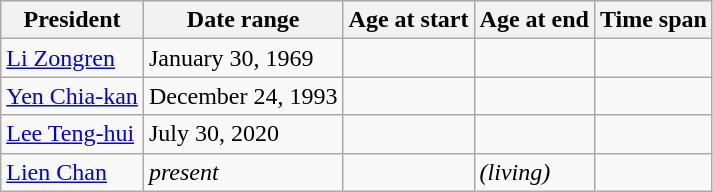<table class="sortable wikitable">
<tr>
<th>President</th>
<th>Date range</th>
<th>Age at start</th>
<th>Age at end</th>
<th>Time span</th>
</tr>
<tr>
<td data-sort-value="Li Zongren"><a href='#'>Li Zongren</a></td>
<td>January 30, 1969</td>
<td></td>
<td></td>
<td nowrap></td>
</tr>
<tr>
<td data-sort-value="Yen"><a href='#'>Yen Chia-kan</a></td>
<td>December 24, 1993</td>
<td></td>
<td></td>
<td></td>
</tr>
<tr>
<td data-sort-value="Lee"><a href='#'>Lee Teng-hui</a></td>
<td>July 30, 2020</td>
<td></td>
<td></td>
<td></td>
</tr>
<tr>
<td data-sort-value="Lien"><a href='#'>Lien Chan</a></td>
<td><em>present</em></td>
<td></td>
<td><span></span><em>(living)</em></td>
<td></td>
</tr>
</table>
